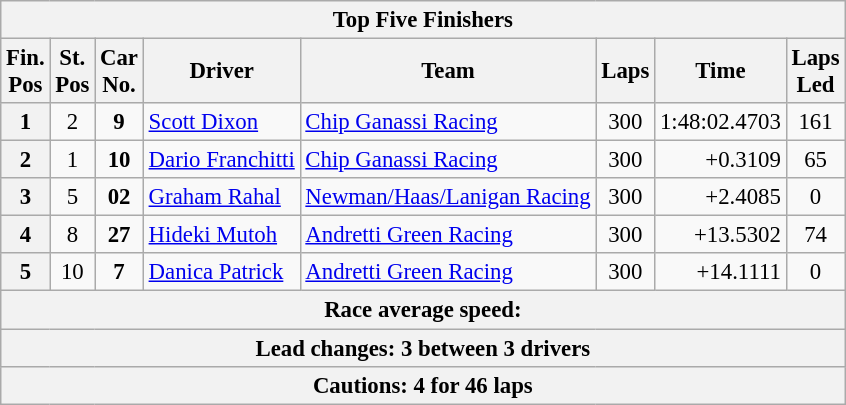<table class="wikitable" style="font-size:95%;text-align:center">
<tr>
<th colspan=9>Top Five Finishers</th>
</tr>
<tr>
<th>Fin.<br>Pos</th>
<th>St.<br>Pos</th>
<th>Car<br>No.</th>
<th>Driver</th>
<th>Team</th>
<th>Laps</th>
<th>Time</th>
<th>Laps<br>Led</th>
</tr>
<tr>
<th>1</th>
<td>2</td>
<td><strong>9</strong></td>
<td style="text-align:left"> <a href='#'>Scott Dixon</a></td>
<td style="text-align:left"><a href='#'>Chip Ganassi Racing</a></td>
<td>300</td>
<td align=right>1:48:02.4703</td>
<td>161</td>
</tr>
<tr>
<th>2</th>
<td>1</td>
<td><strong>10</strong></td>
<td style="text-align:left"> <a href='#'>Dario Franchitti</a></td>
<td style="text-align:left"><a href='#'>Chip Ganassi Racing</a></td>
<td>300</td>
<td align=right>+0.3109</td>
<td>65</td>
</tr>
<tr>
<th>3</th>
<td>5</td>
<td><strong>02</strong></td>
<td style="text-align:left"> <a href='#'>Graham Rahal</a></td>
<td style="text-align:left"><a href='#'>Newman/Haas/Lanigan Racing</a></td>
<td>300</td>
<td align=right>+2.4085</td>
<td>0</td>
</tr>
<tr>
<th>4</th>
<td>8</td>
<td><strong>27</strong></td>
<td style="text-align:left"> <a href='#'>Hideki Mutoh</a></td>
<td style="text-align:left"><a href='#'>Andretti Green Racing</a></td>
<td>300</td>
<td align=right>+13.5302</td>
<td>74</td>
</tr>
<tr>
<th>5</th>
<td>10</td>
<td><strong>7</strong></td>
<td style="text-align:left"> <a href='#'>Danica Patrick</a></td>
<td style="text-align:left"><a href='#'>Andretti Green Racing</a></td>
<td>300</td>
<td align=right>+14.1111</td>
<td>0</td>
</tr>
<tr>
<th colspan=9>Race average speed: </th>
</tr>
<tr>
<th colspan=9>Lead changes: 3 between 3 drivers</th>
</tr>
<tr>
<th colspan=9>Cautions: 4 for 46 laps</th>
</tr>
</table>
